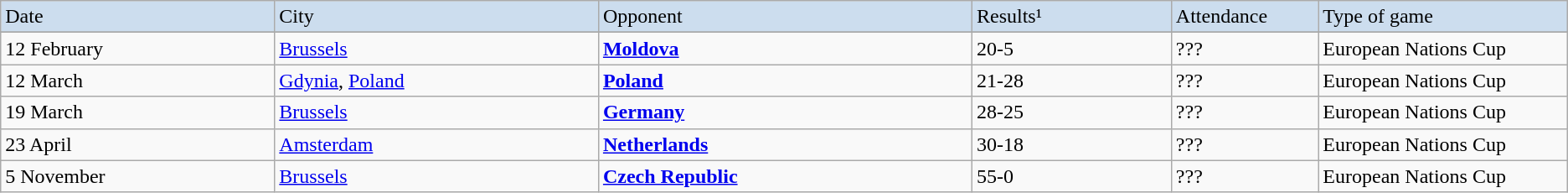<table class="wikitable">
<tr ---- bgcolor=#CCDDEE>
<td width=11%>Date</td>
<td width=13%>City</td>
<td width=15%>Opponent</td>
<td width=8%>Results¹</td>
<td width=5%>Attendance</td>
<td width=10%>Type of game</td>
</tr>
<tr>
</tr>
<tr -----bgcolor=#DDEEFF>
<td>12 February</td>
<td><a href='#'>Brussels</a></td>
<td> <strong><a href='#'>Moldova</a></strong></td>
<td>20-5</td>
<td>???</td>
<td>European Nations Cup</td>
</tr>
<tr ----bgcolor=#DDEEFF>
<td>12 March</td>
<td><a href='#'>Gdynia</a>, <a href='#'>Poland</a></td>
<td> <strong><a href='#'>Poland</a></strong></td>
<td>21-28</td>
<td>???</td>
<td>European Nations Cup</td>
</tr>
<tr ----bgcolor=#DDEEFF>
<td>19 March</td>
<td><a href='#'>Brussels</a></td>
<td> <strong><a href='#'>Germany</a></strong></td>
<td>28-25</td>
<td>???</td>
<td>European Nations Cup</td>
</tr>
<tr ----bgcolor=#DDEEFF>
<td>23 April</td>
<td><a href='#'>Amsterdam</a></td>
<td> <strong><a href='#'>Netherlands</a></strong></td>
<td>30-18</td>
<td>???</td>
<td>European Nations Cup</td>
</tr>
<tr ----bgcolor=#DDEEFF>
<td>5 November</td>
<td><a href='#'>Brussels</a></td>
<td> <strong><a href='#'>Czech Republic</a></strong></td>
<td>55-0</td>
<td>???</td>
<td>European Nations Cup</td>
</tr>
</table>
